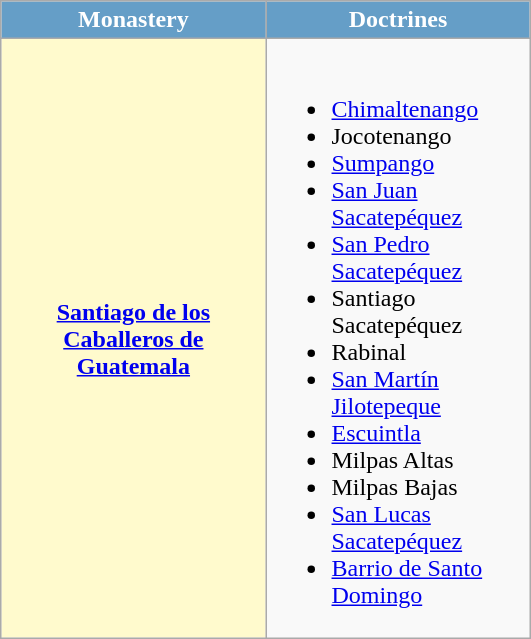<table class="wikitable sortable" width=28%>
<tr style="color:white;">
<th style="background:#659ec7;" align=center>Monastery</th>
<th style="background:#659ec7;" align=center>Doctrines</th>
</tr>
<tr>
<th style="background:lemonchiffon;"><a href='#'>Santiago de los Caballeros de Guatemala</a></th>
<td><br><ul><li><a href='#'>Chimaltenango</a></li><li>Jocotenango</li><li><a href='#'>Sumpango</a></li><li><a href='#'>San Juan Sacatepéquez</a></li><li><a href='#'>San Pedro Sacatepéquez</a></li><li>Santiago Sacatepéquez</li><li>Rabinal</li><li><a href='#'>San Martín Jilotepeque</a></li><li><a href='#'>Escuintla</a></li><li>Milpas Altas</li><li>Milpas Bajas</li><li><a href='#'>San Lucas Sacatepéquez</a></li><li><a href='#'>Barrio de Santo Domingo</a></li></ul></td>
</tr>
</table>
